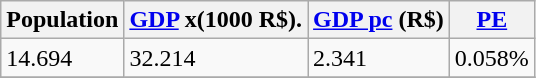<table class="wikitable" border="1">
<tr>
<th>Population</th>
<th><a href='#'>GDP</a> x(1000 R$).</th>
<th><a href='#'>GDP pc</a> (R$)</th>
<th><a href='#'>PE</a></th>
</tr>
<tr>
<td>14.694</td>
<td>32.214</td>
<td>2.341</td>
<td>0.058%</td>
</tr>
<tr>
</tr>
</table>
